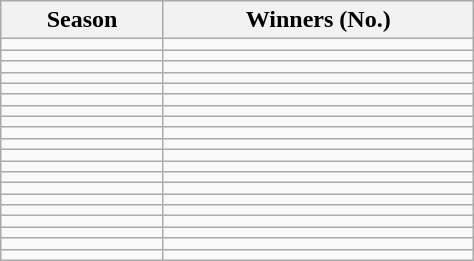<table class=wikitable style=width:25%>
<tr>
<th>Season</th>
<th>Winners (No.)</th>
</tr>
<tr>
<td></td>
<td></td>
</tr>
<tr>
<td></td>
<td></td>
</tr>
<tr>
<td></td>
<td></td>
</tr>
<tr>
<td></td>
<td></td>
</tr>
<tr>
<td></td>
<td></td>
</tr>
<tr>
<td></td>
<td></td>
</tr>
<tr>
<td></td>
<td></td>
</tr>
<tr>
<td></td>
<td></td>
</tr>
<tr>
<td></td>
<td></td>
</tr>
<tr>
<td></td>
<td></td>
</tr>
<tr>
<td></td>
<td></td>
</tr>
<tr>
<td></td>
<td></td>
</tr>
<tr>
<td></td>
<td></td>
</tr>
<tr>
<td></td>
<td></td>
</tr>
<tr>
<td></td>
<td></td>
</tr>
<tr>
<td></td>
<td></td>
</tr>
<tr>
<td></td>
<td></td>
</tr>
<tr>
<td></td>
<td></td>
</tr>
<tr>
<td></td>
<td></td>
</tr>
<tr>
<td></td>
<td></td>
</tr>
</table>
